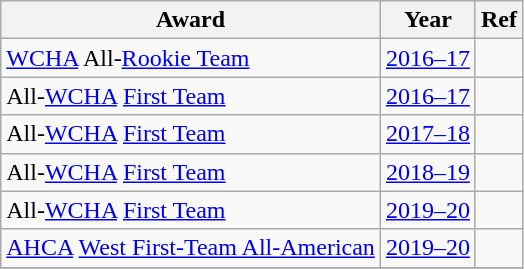<table class="wikitable">
<tr>
<th>Award</th>
<th>Year</th>
<th>Ref</th>
</tr>
<tr>
<td><a href='#'>WCHA</a> All-<a href='#'>Rookie Team</a></td>
<td><a href='#'>2016–17</a></td>
<td></td>
</tr>
<tr>
<td>All-<a href='#'>WCHA</a> <a href='#'>First Team</a></td>
<td><a href='#'>2016–17</a></td>
<td></td>
</tr>
<tr>
<td>All-<a href='#'>WCHA</a> <a href='#'>First Team</a></td>
<td><a href='#'>2017–18</a></td>
<td></td>
</tr>
<tr>
<td>All-<a href='#'>WCHA</a> <a href='#'>First Team</a></td>
<td><a href='#'>2018–19</a></td>
<td></td>
</tr>
<tr>
<td>All-<a href='#'>WCHA</a> <a href='#'>First Team</a></td>
<td><a href='#'>2019–20</a></td>
<td></td>
</tr>
<tr>
<td><a href='#'>AHCA</a> <a href='#'>West First-Team All-American</a></td>
<td><a href='#'>2019–20</a></td>
<td></td>
</tr>
<tr>
</tr>
</table>
